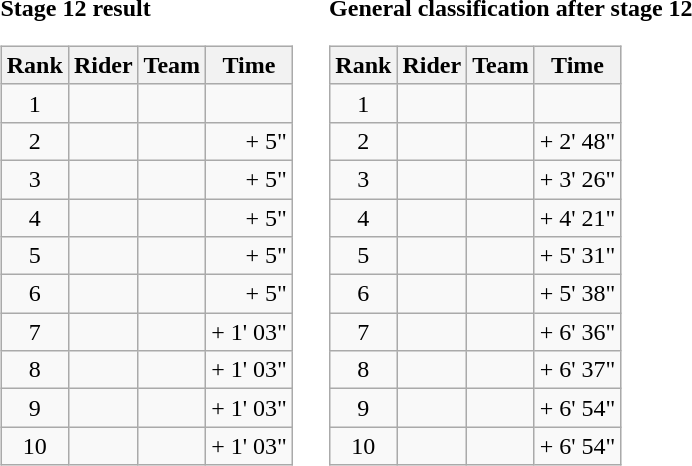<table>
<tr>
<td><strong>Stage 12 result</strong><br><table class="wikitable">
<tr>
<th scope="col">Rank</th>
<th scope="col">Rider</th>
<th scope="col">Team</th>
<th scope="col">Time</th>
</tr>
<tr>
<td style="text-align:center;">1</td>
<td></td>
<td></td>
<td style="text-align:right;"></td>
</tr>
<tr>
<td style="text-align:center;">2</td>
<td></td>
<td></td>
<td style="text-align:right;">+ 5"</td>
</tr>
<tr>
<td style="text-align:center;">3</td>
<td></td>
<td></td>
<td style="text-align:right;">+ 5"</td>
</tr>
<tr>
<td style="text-align:center;">4</td>
<td></td>
<td></td>
<td style="text-align:right;">+ 5"</td>
</tr>
<tr>
<td style="text-align:center;">5</td>
<td></td>
<td></td>
<td style="text-align:right;">+ 5"</td>
</tr>
<tr>
<td style="text-align:center;">6</td>
<td></td>
<td></td>
<td style="text-align:right;">+ 5"</td>
</tr>
<tr>
<td style="text-align:center;">7</td>
<td></td>
<td></td>
<td style="text-align:right;">+ 1' 03"</td>
</tr>
<tr>
<td style="text-align:center;">8</td>
<td></td>
<td></td>
<td style="text-align:right;">+ 1' 03"</td>
</tr>
<tr>
<td style="text-align:center;">9</td>
<td></td>
<td></td>
<td style="text-align:right;">+ 1' 03"</td>
</tr>
<tr>
<td style="text-align:center;">10</td>
<td></td>
<td></td>
<td style="text-align:right;">+ 1' 03"</td>
</tr>
</table>
</td>
<td></td>
<td><strong>General classification after stage 12</strong><br><table class="wikitable">
<tr>
<th scope="col">Rank</th>
<th scope="col">Rider</th>
<th scope="col">Team</th>
<th scope="col">Time</th>
</tr>
<tr>
<td style="text-align:center;">1</td>
<td></td>
<td></td>
<td style="text-align:right;"></td>
</tr>
<tr>
<td style="text-align:center;">2</td>
<td></td>
<td></td>
<td style="text-align:right;">+ 2' 48"</td>
</tr>
<tr>
<td style="text-align:center;">3</td>
<td></td>
<td></td>
<td style="text-align:right;">+ 3' 26"</td>
</tr>
<tr>
<td style="text-align:center;">4</td>
<td></td>
<td></td>
<td style="text-align:right;">+ 4' 21"</td>
</tr>
<tr>
<td style="text-align:center;">5</td>
<td></td>
<td></td>
<td style="text-align:right;">+ 5' 31"</td>
</tr>
<tr>
<td style="text-align:center;">6</td>
<td></td>
<td></td>
<td style="text-align:right;">+ 5' 38"</td>
</tr>
<tr>
<td style="text-align:center;">7</td>
<td></td>
<td></td>
<td style="text-align:right;">+ 6' 36"</td>
</tr>
<tr>
<td style="text-align:center;">8</td>
<td></td>
<td></td>
<td style="text-align:right;">+ 6' 37"</td>
</tr>
<tr>
<td style="text-align:center;">9</td>
<td></td>
<td></td>
<td style="text-align:right;">+ 6' 54"</td>
</tr>
<tr>
<td style="text-align:center;">10</td>
<td></td>
<td></td>
<td style="text-align:right;">+ 6' 54"</td>
</tr>
</table>
</td>
</tr>
</table>
